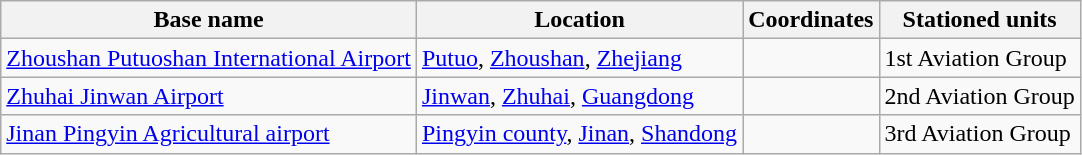<table class="wikitable">
<tr>
<th>Base name</th>
<th>Location</th>
<th>Coordinates</th>
<th>Stationed units</th>
</tr>
<tr>
<td><a href='#'>Zhoushan Putuoshan International Airport</a></td>
<td><a href='#'>Putuo</a>, <a href='#'>Zhoushan</a>, <a href='#'>Zhejiang</a></td>
<td></td>
<td>1st Aviation Group</td>
</tr>
<tr>
<td><a href='#'>Zhuhai Jinwan Airport</a></td>
<td><a href='#'>Jinwan</a>, <a href='#'>Zhuhai</a>, <a href='#'>Guangdong</a></td>
<td></td>
<td>2nd Aviation Group</td>
</tr>
<tr>
<td><a href='#'>Jinan Pingyin Agricultural airport</a></td>
<td><a href='#'>Pingyin county</a>, <a href='#'>Jinan</a>, <a href='#'>Shandong</a></td>
<td></td>
<td>3rd Aviation Group</td>
</tr>
</table>
